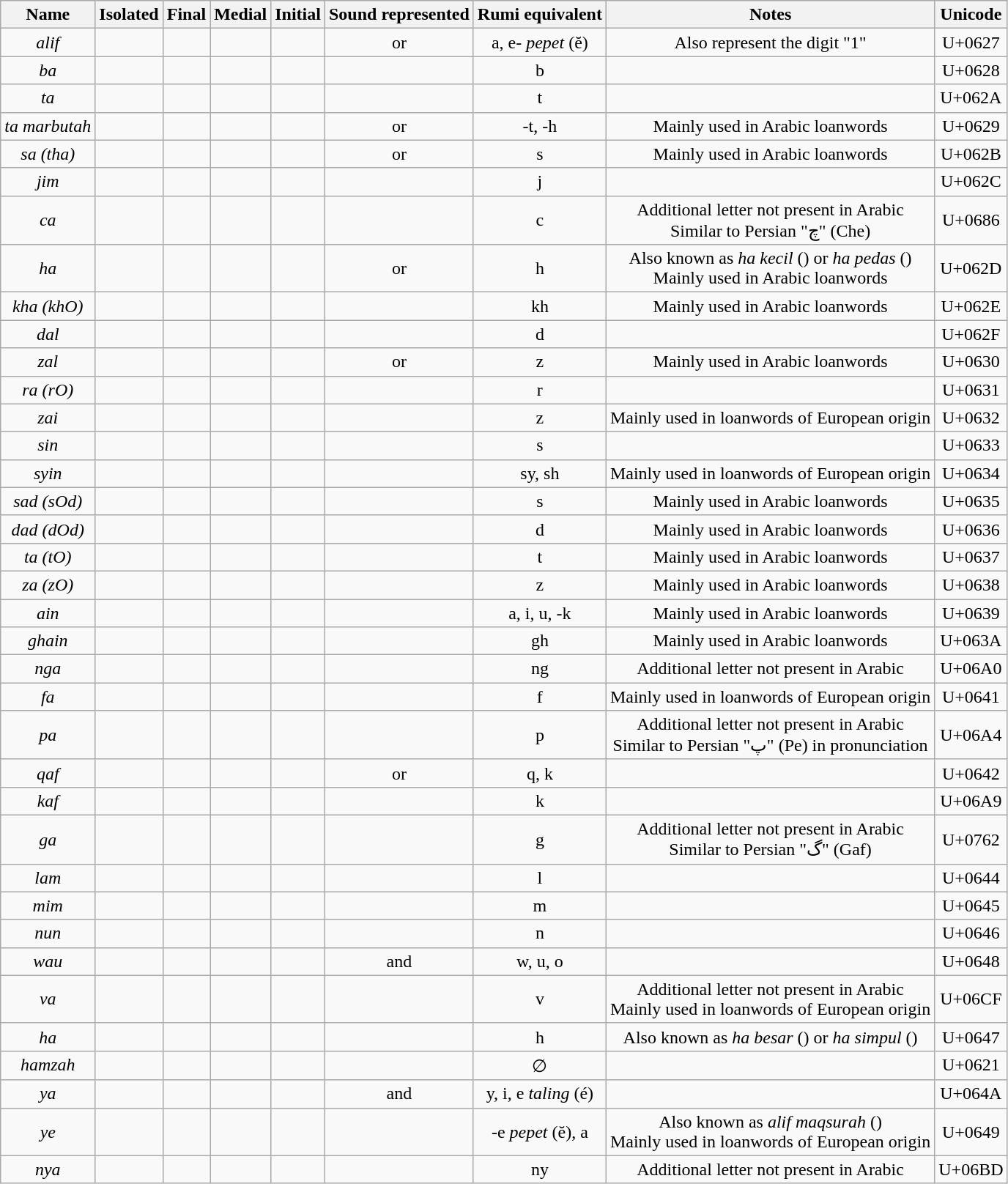<table class="wikitable" style="text-align: center;">
<tr>
<th>Name</th>
<th>Isolated</th>
<th>Final</th>
<th>Medial</th>
<th>Initial</th>
<th>Sound represented</th>
<th>Rumi equivalent</th>
<th>Notes</th>
<th>Unicode</th>
</tr>
<tr>
<td><em>alif</em><br></td>
<td><span></span></td>
<td><span></span></td>
<td></td>
<td></td>
<td> or </td>
<td>a, e- <em>pepet</em> (ĕ)</td>
<td>Also represent the digit "1"</td>
<td>U+0627</td>
</tr>
<tr>
<td><em>ba</em><br></td>
<td><span></span></td>
<td><span></span></td>
<td><span></span></td>
<td><span></span></td>
<td></td>
<td>b</td>
<td></td>
<td>U+0628</td>
</tr>
<tr>
<td><em>ta</em><br></td>
<td><span></span></td>
<td><span></span></td>
<td><span></span></td>
<td><span></span></td>
<td></td>
<td>t</td>
<td></td>
<td>U+062A</td>
</tr>
<tr>
<td><em>ta marbutah</em><br></td>
<td><span></span></td>
<td><span></span></td>
<td></td>
<td></td>
<td> or </td>
<td>-t, -h</td>
<td>Mainly used in Arabic loanwords</td>
<td>U+0629</td>
</tr>
<tr>
<td><em>sa (tha)</em><br></td>
<td><span></span></td>
<td><span></span></td>
<td><span></span></td>
<td><span></span></td>
<td> or </td>
<td>s</td>
<td>Mainly used in Arabic loanwords</td>
<td>U+062B</td>
</tr>
<tr>
<td><em>jim</em><br></td>
<td><span></span></td>
<td><span></span></td>
<td><span></span></td>
<td><span></span></td>
<td></td>
<td>j</td>
<td></td>
<td>U+062C</td>
</tr>
<tr>
<td><em>ca</em><br></td>
<td><span></span></td>
<td><span></span></td>
<td><span></span></td>
<td><span></span></td>
<td></td>
<td>c</td>
<td>Additional letter not present in Arabic<br>Similar to Persian "چ" (Che)</td>
<td>U+0686</td>
</tr>
<tr>
<td><em>ha</em><br></td>
<td><span></span></td>
<td><span></span></td>
<td><span></span></td>
<td><span></span></td>
<td> or </td>
<td>h</td>
<td>Also known as <em>ha kecil</em> () or <em>ha pedas</em> ()<br>Mainly used in Arabic loanwords</td>
<td>U+062D</td>
</tr>
<tr>
<td><em>kha (khO)</em><br></td>
<td><span></span></td>
<td><span></span></td>
<td><span></span></td>
<td><span></span></td>
<td></td>
<td>kh</td>
<td>Mainly used in Arabic loanwords</td>
<td>U+062E</td>
</tr>
<tr>
<td><em>dal</em><br></td>
<td><span></span></td>
<td><span></span></td>
<td></td>
<td></td>
<td></td>
<td>d</td>
<td></td>
<td>U+062F</td>
</tr>
<tr>
<td><em>zal</em><br></td>
<td><span></span></td>
<td><span></span></td>
<td></td>
<td></td>
<td> or </td>
<td>z</td>
<td>Mainly used in Arabic loanwords</td>
<td>U+0630</td>
</tr>
<tr>
<td><em>ra (rO)</em><br></td>
<td><span></span></td>
<td><span></span></td>
<td></td>
<td></td>
<td></td>
<td>r</td>
<td></td>
<td>U+0631</td>
</tr>
<tr>
<td><em>zai</em><br></td>
<td><span></span></td>
<td><span></span></td>
<td></td>
<td></td>
<td></td>
<td>z</td>
<td>Mainly used in loanwords of European origin</td>
<td>U+0632</td>
</tr>
<tr>
<td><em>sin</em><br></td>
<td><span></span></td>
<td><span></span></td>
<td><span></span></td>
<td><span></span></td>
<td></td>
<td>s</td>
<td></td>
<td>U+0633</td>
</tr>
<tr>
<td><em>syin</em><br></td>
<td><span></span></td>
<td><span></span></td>
<td><span></span></td>
<td><span></span></td>
<td></td>
<td>sy, sh</td>
<td>Mainly used in loanwords of European origin</td>
<td>U+0634</td>
</tr>
<tr>
<td><em>sad (sOd)</em><br></td>
<td><span></span></td>
<td><span></span></td>
<td><span></span></td>
<td><span></span></td>
<td></td>
<td>s</td>
<td>Mainly used in Arabic loanwords</td>
<td>U+0635</td>
</tr>
<tr>
<td><em>dad (dOd)</em><br></td>
<td><span></span></td>
<td><span></span></td>
<td><span></span></td>
<td><span></span></td>
<td></td>
<td>d</td>
<td>Mainly used in Arabic loanwords</td>
<td>U+0636</td>
</tr>
<tr>
<td><em>ta (tO)</em><br></td>
<td><span></span></td>
<td><span></span></td>
<td><span></span></td>
<td><span></span></td>
<td></td>
<td>t</td>
<td>Mainly used in Arabic loanwords</td>
<td>U+0637</td>
</tr>
<tr>
<td><em>za (zO)</em><br></td>
<td><span></span></td>
<td><span></span></td>
<td><span></span></td>
<td><span></span></td>
<td></td>
<td>z</td>
<td>Mainly used in Arabic loanwords</td>
<td>U+0638</td>
</tr>
<tr>
<td><em>ain</em><br></td>
<td><span></span></td>
<td><span></span></td>
<td><span></span></td>
<td><span></span></td>
<td></td>
<td>a, i, u, -k</td>
<td>Mainly used in Arabic loanwords</td>
<td>U+0639</td>
</tr>
<tr>
<td><em>ghain</em><br></td>
<td><span></span></td>
<td><span></span></td>
<td><span></span></td>
<td><span></span></td>
<td></td>
<td>gh</td>
<td>Mainly used in Arabic loanwords</td>
<td>U+063A</td>
</tr>
<tr>
<td><em>nga</em><br></td>
<td><span></span></td>
<td><span></span></td>
<td><span></span></td>
<td><span></span></td>
<td></td>
<td>ng</td>
<td>Additional letter not present in Arabic</td>
<td>U+06A0</td>
</tr>
<tr>
<td><em>fa</em><br></td>
<td><span></span></td>
<td><span></span></td>
<td><span></span></td>
<td><span></span></td>
<td></td>
<td>f</td>
<td>Mainly used in loanwords of European origin</td>
<td>U+0641</td>
</tr>
<tr>
<td><em>pa</em><br></td>
<td><span></span></td>
<td><span></span></td>
<td><span></span></td>
<td><span></span></td>
<td></td>
<td>p</td>
<td>Additional letter not present in Arabic<br>Similar to Persian "پ" (Pe) in pronunciation</td>
<td>U+06A4</td>
</tr>
<tr>
<td><em>qaf</em><br></td>
<td><span></span></td>
<td><span></span></td>
<td><span></span></td>
<td><span></span></td>
<td> or </td>
<td>q, k</td>
<td></td>
<td>U+0642</td>
</tr>
<tr>
<td><em>kaf</em><br></td>
<td><span></span></td>
<td><span></span></td>
<td><span></span></td>
<td><span></span></td>
<td></td>
<td>k</td>
<td></td>
<td>U+06A9</td>
</tr>
<tr>
<td><em>ga</em><br></td>
<td><span></span></td>
<td><span></span></td>
<td><span></span></td>
<td><span></span></td>
<td></td>
<td>g</td>
<td>Additional letter not present in Arabic<br>Similar to Persian "گ" (Gaf)</td>
<td>U+0762</td>
</tr>
<tr>
<td><em>lam</em><br></td>
<td><span></span></td>
<td><span></span></td>
<td><span></span></td>
<td><span></span></td>
<td></td>
<td>l</td>
<td></td>
<td>U+0644</td>
</tr>
<tr>
<td><em>mim</em><br></td>
<td><span></span></td>
<td><span></span></td>
<td><span></span></td>
<td><span></span></td>
<td></td>
<td>m</td>
<td></td>
<td>U+0645</td>
</tr>
<tr>
<td><em>nun</em><br></td>
<td><span></span></td>
<td><span></span></td>
<td><span></span></td>
<td><span></span></td>
<td></td>
<td>n</td>
<td></td>
<td>U+0646</td>
</tr>
<tr>
<td><em>wau</em><br></td>
<td><span></span></td>
<td><span></span></td>
<td></td>
<td></td>
<td> and </td>
<td>w, u, o</td>
<td></td>
<td>U+0648</td>
</tr>
<tr>
<td><em>va</em><br></td>
<td><span></span></td>
<td><span></span></td>
<td></td>
<td></td>
<td></td>
<td>v</td>
<td>Additional letter not present in Arabic<br>Mainly used in loanwords of European origin</td>
<td>U+06CF</td>
</tr>
<tr>
<td><em>ha</em><br></td>
<td><span></span></td>
<td><span></span></td>
<td><span></span></td>
<td><span></span></td>
<td></td>
<td>h</td>
<td>Also known as <em>ha besar</em> () or <em>ha simpul</em> ()</td>
<td>U+0647</td>
</tr>
<tr>
<td><em>hamzah</em><br></td>
<td><span></span></td>
<td><span></span></td>
<td></td>
<td></td>
<td></td>
<td>∅</td>
<td></td>
<td>U+0621</td>
</tr>
<tr>
<td><em>ya</em><br></td>
<td><span></span></td>
<td><span></span></td>
<td><span></span></td>
<td><span></span></td>
<td> and </td>
<td>y, i, e <em>taling</em> (é)</td>
<td></td>
<td>U+064A</td>
</tr>
<tr>
<td><em>ye</em><br></td>
<td><span></span></td>
<td><span></span></td>
<td><span></span></td>
<td><span></span></td>
<td></td>
<td>-e <em>pepet</em> (ĕ), a</td>
<td>Also known as <em>alif maqsurah</em> ()<br>Mainly used in loanwords of European origin</td>
<td>U+0649</td>
</tr>
<tr>
<td><em>nya</em><br></td>
<td><span></span></td>
<td><span></span></td>
<td><span></span></td>
<td><span></span></td>
<td></td>
<td>ny</td>
<td>Additional letter not present in Arabic</td>
<td>U+06BD</td>
</tr>
</table>
